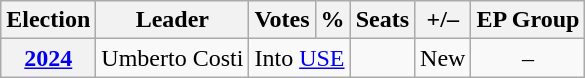<table class="wikitable" style="text-align:center">
<tr>
<th>Election</th>
<th>Leader</th>
<th>Votes</th>
<th>%</th>
<th>Seats</th>
<th>+/–</th>
<th>EP Group</th>
</tr>
<tr>
<th><a href='#'>2024</a></th>
<td>Umberto Costi</td>
<td colspan="2">Into <a href='#'>USE</a></td>
<td></td>
<td>New</td>
<td>–</td>
</tr>
</table>
